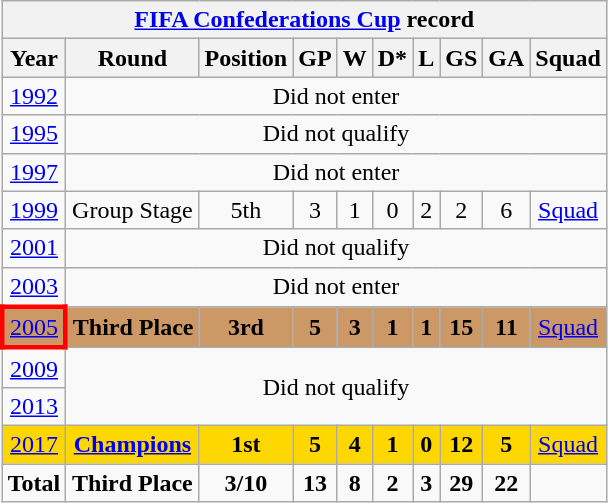<table class="wikitable" style="text-align: center;">
<tr>
<th colspan=10><a href='#'>FIFA Confederations Cup</a> record</th>
</tr>
<tr>
<th>Year</th>
<th>Round</th>
<th>Position</th>
<th>GP</th>
<th>W</th>
<th>D*</th>
<th>L</th>
<th>GS</th>
<th>GA</th>
<th>Squad</th>
</tr>
<tr>
<td> <a href='#'>1992</a></td>
<td colspan=9>Did not enter </td>
</tr>
<tr>
<td> <a href='#'>1995</a></td>
<td colspan=9>Did not qualify</td>
</tr>
<tr>
<td> <a href='#'>1997</a></td>
<td colspan=9>Did not enter </td>
</tr>
<tr>
<td> <a href='#'>1999</a></td>
<td>Group Stage</td>
<td>5th</td>
<td>3</td>
<td>1</td>
<td>0</td>
<td>2</td>
<td>2</td>
<td>6</td>
<td><a href='#'>Squad</a></td>
</tr>
<tr>
<td>  <a href='#'>2001</a></td>
<td colspan=9>Did not qualify</td>
</tr>
<tr>
<td> <a href='#'>2003</a></td>
<td colspan=9>Did not enter </td>
</tr>
<tr bgcolor=cc9966>
<td style="border: 3px solid red"> <a href='#'>2005</a></td>
<td><strong>Third Place</strong></td>
<td><strong>3rd</strong></td>
<td><strong>5</strong></td>
<td><strong>3</strong></td>
<td><strong>1</strong></td>
<td><strong>1</strong></td>
<td><strong>15</strong></td>
<td><strong>11</strong></td>
<td><a href='#'>Squad</a></td>
</tr>
<tr>
<td> <a href='#'>2009</a></td>
<td rowspan=2 colspan=9>Did not qualify</td>
</tr>
<tr>
<td> <a href='#'>2013</a></td>
</tr>
<tr style="background:gold">
<td> <a href='#'>2017</a></td>
<td><strong><a href='#'>Champions</a></strong></td>
<td><strong>1st</strong></td>
<td><strong>5</strong></td>
<td><strong>4</strong></td>
<td><strong>1</strong></td>
<td><strong>0</strong></td>
<td><strong>12</strong></td>
<td><strong>5</strong></td>
<td><a href='#'>Squad</a></td>
</tr>
<tr>
<td><strong>Total</strong></td>
<td><strong>Third Place</strong></td>
<td><strong>3/10</strong></td>
<td><strong>13</strong></td>
<td><strong>8</strong></td>
<td><strong>2</strong></td>
<td><strong>3</strong></td>
<td><strong>29</strong></td>
<td><strong>22</strong></td>
<td></td>
</tr>
</table>
